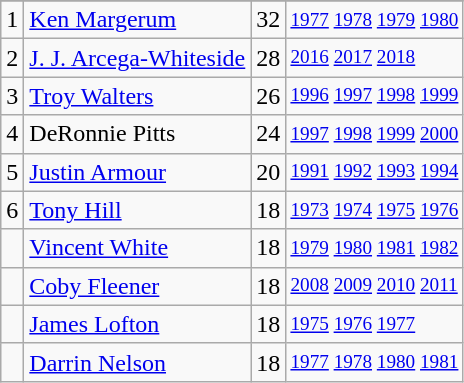<table class="wikitable">
<tr>
</tr>
<tr>
<td>1</td>
<td><a href='#'>Ken Margerum</a></td>
<td>32</td>
<td style="font-size:80%;"><a href='#'>1977</a> <a href='#'>1978</a> <a href='#'>1979</a> <a href='#'>1980</a></td>
</tr>
<tr>
<td>2</td>
<td><a href='#'>J. J. Arcega-Whiteside</a></td>
<td>28</td>
<td style="font-size:80%;"><a href='#'>2016</a> <a href='#'>2017</a> <a href='#'>2018</a></td>
</tr>
<tr>
<td>3</td>
<td><a href='#'>Troy Walters</a></td>
<td>26</td>
<td style="font-size:80%;"><a href='#'>1996</a> <a href='#'>1997</a> <a href='#'>1998</a> <a href='#'>1999</a></td>
</tr>
<tr>
<td>4</td>
<td>DeRonnie Pitts</td>
<td>24</td>
<td style="font-size:80%;"><a href='#'>1997</a> <a href='#'>1998</a> <a href='#'>1999</a> <a href='#'>2000</a></td>
</tr>
<tr>
<td>5</td>
<td><a href='#'>Justin Armour</a></td>
<td>20</td>
<td style="font-size:80%;"><a href='#'>1991</a> <a href='#'>1992</a> <a href='#'>1993</a> <a href='#'>1994</a></td>
</tr>
<tr>
<td>6</td>
<td><a href='#'>Tony Hill</a></td>
<td>18</td>
<td style="font-size:80%;"><a href='#'>1973</a> <a href='#'>1974</a> <a href='#'>1975</a> <a href='#'>1976</a></td>
</tr>
<tr>
<td></td>
<td><a href='#'>Vincent White</a></td>
<td>18</td>
<td style="font-size:80%;"><a href='#'>1979</a> <a href='#'>1980</a> <a href='#'>1981</a> <a href='#'>1982</a></td>
</tr>
<tr>
<td></td>
<td><a href='#'>Coby Fleener</a></td>
<td>18</td>
<td style="font-size:80%;"><a href='#'>2008</a> <a href='#'>2009</a> <a href='#'>2010</a> <a href='#'>2011</a></td>
</tr>
<tr>
<td></td>
<td><a href='#'>James Lofton</a></td>
<td>18</td>
<td style="font-size:80%;"><a href='#'>1975</a> <a href='#'>1976</a> <a href='#'>1977</a></td>
</tr>
<tr>
<td></td>
<td><a href='#'>Darrin Nelson</a></td>
<td>18</td>
<td style="font-size:80%;"><a href='#'>1977</a> <a href='#'>1978</a> <a href='#'>1980</a> <a href='#'>1981</a></td>
</tr>
</table>
